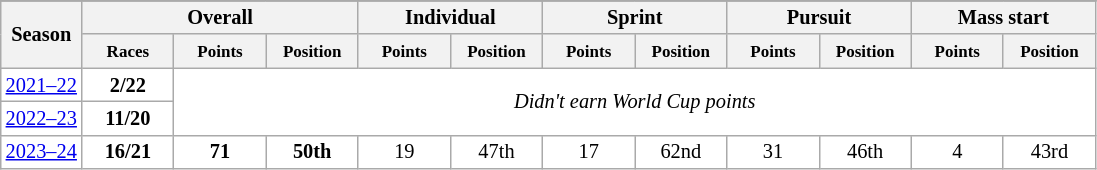<table class="wikitable" style="font-size:85%; text-align:center; border:grey solid 1px; border-collapse:collapse; background:#ffffff;">
<tr class="hintergrundfarbe5">
</tr>
<tr style="background:#efefef;">
<th colspan="1" rowspan="2" color:white; width:115px;">Season</th>
<th colspan="3" color:white; width:115px;">Overall</th>
<th colspan="2" color:white; width:115px;">Individual</th>
<th colspan="2" color:white; width:115px;">Sprint</th>
<th colspan="2" color:white; width:115px;">Pursuit</th>
<th colspan="2" color:white; width:115px;">Mass start</th>
</tr>
<tr>
<th style="width:55px;"><small>Races</small></th>
<th style="width:55px;"><small>Points</small></th>
<th style="width:55px;"><small>Position</small></th>
<th style="width:55px;"><small>Points</small></th>
<th style="width:55px;"><small>Position</small></th>
<th style="width:55px;"><small>Points</small></th>
<th style="width:55px;"><small>Position</small></th>
<th style="width:55px;"><small>Points</small></th>
<th style="width:55px;"><small>Position</small></th>
<th style="width:55px;"><small>Points</small></th>
<th style="width:55px;"><small>Position</small></th>
</tr>
<tr>
<td><a href='#'>2021–22</a></td>
<td><strong>2/22</strong></td>
<td colspan=10 rowspan=2 align=center><em>Didn't earn World Cup points</em></td>
</tr>
<tr>
<td><a href='#'>2022–23</a></td>
<td><strong>11/20</strong></td>
</tr>
<tr>
<td><a href='#'>2023–24</a></td>
<td><strong>16/21</strong></td>
<td><strong>71</strong></td>
<td><strong>50th</strong></td>
<td>19</td>
<td>47th</td>
<td>17</td>
<td>62nd</td>
<td>31</td>
<td>46th</td>
<td>4</td>
<td>43rd</td>
</tr>
</table>
